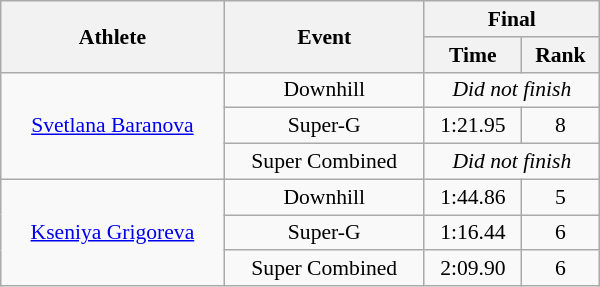<table class="wikitable" style="font-size:90%; text-align:center; width:400px">
<tr>
<th rowspan="2">Athlete</th>
<th rowspan="2">Event</th>
<th colspan="2">Final</th>
</tr>
<tr>
<th>Time</th>
<th>Rank</th>
</tr>
<tr>
<td rowspan=3><a href='#'>Svetlana Baranova</a></td>
<td>Downhill</td>
<td colspan=2><em>Did not finish</em></td>
</tr>
<tr>
<td>Super-G</td>
<td>1:21.95</td>
<td>8</td>
</tr>
<tr>
<td>Super Combined</td>
<td colspan=2><em>Did not finish</em></td>
</tr>
<tr>
<td rowspan=3><a href='#'>Kseniya Grigoreva</a></td>
<td>Downhill</td>
<td>1:44.86</td>
<td>5</td>
</tr>
<tr>
<td>Super-G</td>
<td>1:16.44</td>
<td>6</td>
</tr>
<tr>
<td>Super Combined</td>
<td>2:09.90</td>
<td>6</td>
</tr>
</table>
